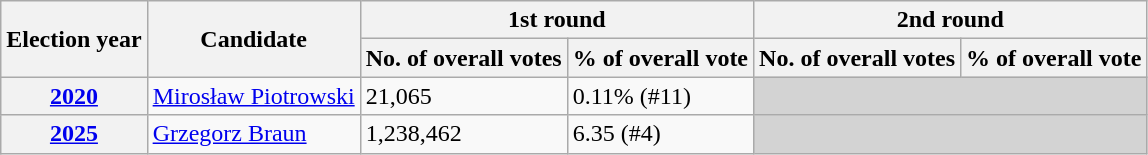<table class="wikitable">
<tr>
<th rowspan=2>Election year</th>
<th rowspan=2>Candidate</th>
<th colspan=2>1st round</th>
<th colspan=2>2nd round</th>
</tr>
<tr>
<th>No. of overall votes</th>
<th>% of overall vote</th>
<th>No. of overall votes</th>
<th>% of overall vote</th>
</tr>
<tr>
<th><a href='#'>2020</a></th>
<td><a href='#'>Mirosław Piotrowski</a></td>
<td>21,065</td>
<td>0.11% (#11)</td>
<td colspan="2" style="background:lightgrey;"></td>
</tr>
<tr>
<th><a href='#'>2025</a></th>
<td><a href='#'>Grzegorz Braun</a></td>
<td>1,238,462</td>
<td>6.35 (#4)</td>
<td colspan="2" style="background:lightgrey;"></td>
</tr>
</table>
